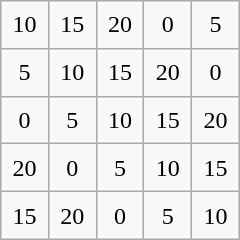<table class="wikitable" style="margin-left:auto;margin-right:auto;text-align:center;width:10em;height:10em;table-layout:fixed;">
<tr>
<td>10</td>
<td>15</td>
<td>20</td>
<td>0</td>
<td>5</td>
</tr>
<tr>
<td>5</td>
<td>10</td>
<td>15</td>
<td>20</td>
<td>0</td>
</tr>
<tr>
<td>0</td>
<td>5</td>
<td>10</td>
<td>15</td>
<td>20</td>
</tr>
<tr>
<td>20</td>
<td>0</td>
<td>5</td>
<td>10</td>
<td>15</td>
</tr>
<tr>
<td>15</td>
<td>20</td>
<td>0</td>
<td>5</td>
<td>10</td>
</tr>
</table>
